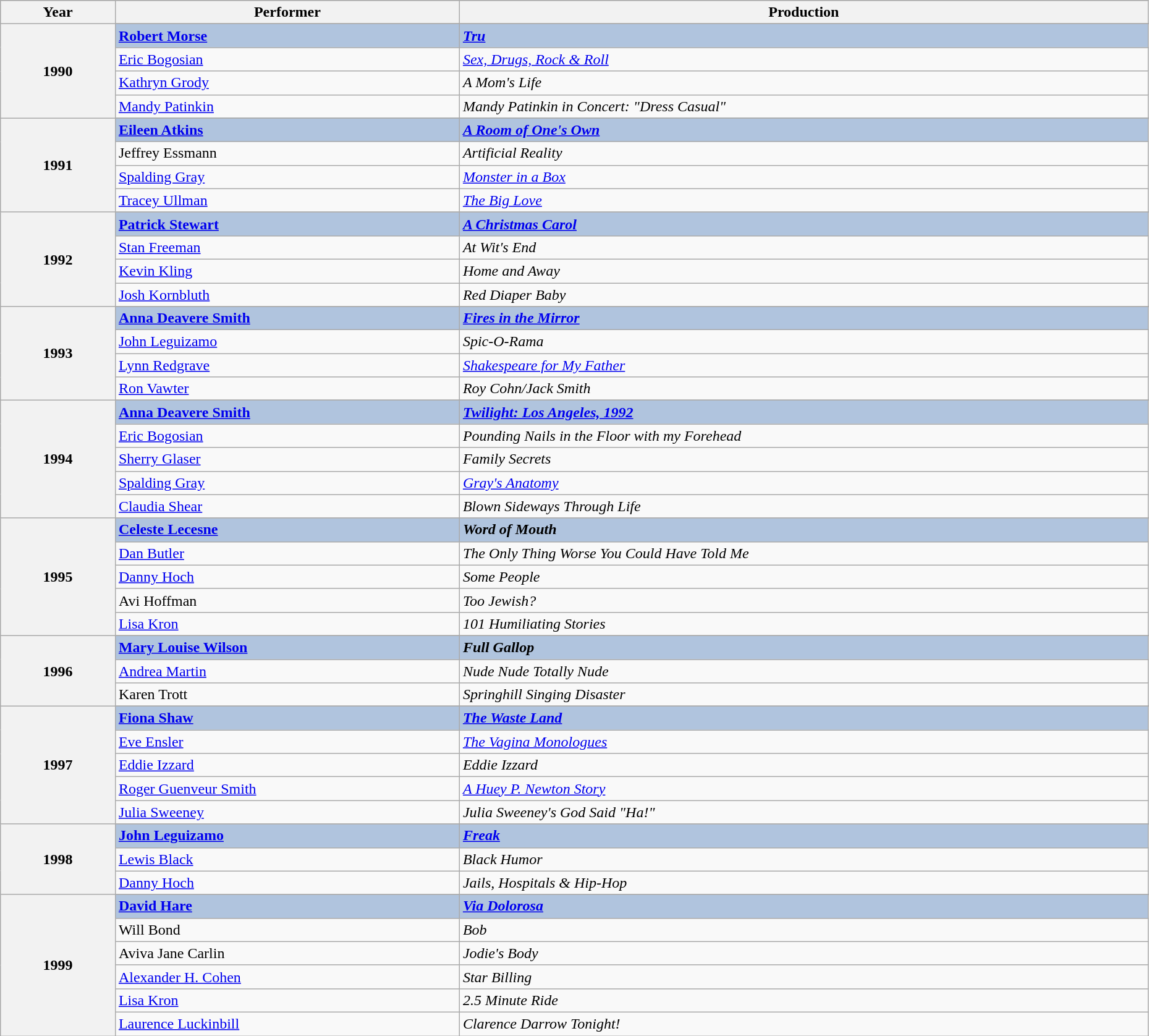<table class="wikitable" style="width:98%;">
<tr style="background:#bebebe;">
<th style="width:10%;">Year</th>
<th style="width:30%;">Performer</th>
<th style="width:60%;">Production</th>
</tr>
<tr>
<th rowspan="5">1990</th>
</tr>
<tr style="background:#B0C4DE">
<td><strong><a href='#'>Robert Morse</a></strong></td>
<td><strong><em><a href='#'>Tru</a></em></strong></td>
</tr>
<tr>
<td><a href='#'>Eric Bogosian</a></td>
<td><em><a href='#'>Sex, Drugs, Rock & Roll</a></em></td>
</tr>
<tr>
<td><a href='#'>Kathryn Grody</a></td>
<td><em>A Mom's Life</em></td>
</tr>
<tr>
<td><a href='#'>Mandy Patinkin</a></td>
<td><em>Mandy Patinkin in Concert: "Dress Casual"</em></td>
</tr>
<tr>
<th rowspan="5">1991</th>
</tr>
<tr style="background:#B0C4DE">
<td><strong><a href='#'>Eileen Atkins</a></strong></td>
<td><strong><em><a href='#'>A Room of One's Own</a></em></strong></td>
</tr>
<tr>
<td>Jeffrey Essmann</td>
<td><em>Artificial Reality</em></td>
</tr>
<tr>
<td><a href='#'>Spalding Gray</a></td>
<td><em><a href='#'>Monster in a Box</a></em></td>
</tr>
<tr>
<td><a href='#'>Tracey Ullman</a></td>
<td><em><a href='#'>The Big Love</a></em></td>
</tr>
<tr>
<th rowspan="5">1992</th>
</tr>
<tr style="background:#B0C4DE">
<td><strong><a href='#'>Patrick Stewart</a></strong></td>
<td><strong><em><a href='#'>A Christmas Carol</a></em></strong></td>
</tr>
<tr>
<td><a href='#'>Stan Freeman</a></td>
<td><em>At Wit's End</em></td>
</tr>
<tr>
<td><a href='#'>Kevin Kling</a></td>
<td><em>Home and Away</em></td>
</tr>
<tr>
<td><a href='#'>Josh Kornbluth</a></td>
<td><em>Red Diaper Baby</em></td>
</tr>
<tr>
<th rowspan="5">1993</th>
</tr>
<tr style="background:#B0C4DE">
<td><strong><a href='#'>Anna Deavere Smith</a></strong></td>
<td><strong><em><a href='#'>Fires in the Mirror</a></em></strong></td>
</tr>
<tr>
<td><a href='#'>John Leguizamo</a></td>
<td><em>Spic-O-Rama</em></td>
</tr>
<tr>
<td><a href='#'>Lynn Redgrave</a></td>
<td><em><a href='#'>Shakespeare for My Father</a></em></td>
</tr>
<tr>
<td><a href='#'>Ron Vawter</a></td>
<td><em>Roy Cohn/Jack Smith</em></td>
</tr>
<tr>
<th rowspan="6">1994</th>
</tr>
<tr style="background:#B0C4DE">
<td><strong><a href='#'>Anna Deavere Smith</a></strong></td>
<td><strong><em><a href='#'>Twilight: Los Angeles, 1992</a></em></strong></td>
</tr>
<tr>
<td><a href='#'>Eric Bogosian</a></td>
<td><em>Pounding Nails in the Floor with my Forehead</em></td>
</tr>
<tr>
<td><a href='#'>Sherry Glaser</a></td>
<td><em>Family Secrets</em></td>
</tr>
<tr>
<td><a href='#'>Spalding Gray</a></td>
<td><em><a href='#'>Gray's Anatomy</a></em></td>
</tr>
<tr>
<td><a href='#'>Claudia Shear</a></td>
<td><em>Blown Sideways Through Life</em></td>
</tr>
<tr>
<th rowspan="6">1995</th>
</tr>
<tr style="background:#B0C4DE">
<td><strong><a href='#'>Celeste Lecesne</a></strong></td>
<td><strong><em>Word of Mouth</em></strong></td>
</tr>
<tr>
<td><a href='#'>Dan Butler</a></td>
<td><em>The Only Thing Worse You Could Have Told Me</em></td>
</tr>
<tr>
<td><a href='#'>Danny Hoch</a></td>
<td><em>Some People</em></td>
</tr>
<tr>
<td>Avi Hoffman</td>
<td><em>Too Jewish?</em></td>
</tr>
<tr>
<td><a href='#'>Lisa Kron</a></td>
<td><em>101 Humiliating Stories</em></td>
</tr>
<tr>
<th rowspan="4">1996</th>
</tr>
<tr style="background:#B0C4DE">
<td><strong><a href='#'>Mary Louise Wilson</a></strong></td>
<td><strong><em>Full Gallop</em></strong></td>
</tr>
<tr>
<td><a href='#'>Andrea Martin</a></td>
<td><em>Nude Nude Totally Nude</em></td>
</tr>
<tr>
<td>Karen Trott</td>
<td><em>Springhill Singing Disaster</em></td>
</tr>
<tr>
<th rowspan="6">1997</th>
</tr>
<tr style="background:#B0C4DE">
<td><strong><a href='#'>Fiona Shaw</a></strong></td>
<td><strong><em><a href='#'>The Waste Land</a></em></strong></td>
</tr>
<tr>
<td><a href='#'>Eve Ensler</a></td>
<td><em><a href='#'>The Vagina Monologues</a></em></td>
</tr>
<tr>
<td><a href='#'>Eddie Izzard</a></td>
<td><em>Eddie Izzard</em></td>
</tr>
<tr>
<td><a href='#'>Roger Guenveur Smith</a></td>
<td><em><a href='#'>A Huey P. Newton Story</a></em></td>
</tr>
<tr>
<td><a href='#'>Julia Sweeney</a></td>
<td><em>Julia Sweeney's God Said "Ha!"</em></td>
</tr>
<tr>
<th rowspan="4">1998</th>
</tr>
<tr style="background:#B0C4DE">
<td><strong><a href='#'>John Leguizamo</a></strong></td>
<td><strong><em><a href='#'>Freak</a></em></strong></td>
</tr>
<tr>
<td><a href='#'>Lewis Black</a></td>
<td><em>Black Humor</em></td>
</tr>
<tr>
<td><a href='#'>Danny Hoch</a></td>
<td><em>Jails, Hospitals & Hip-Hop</em></td>
</tr>
<tr>
<th rowspan="7">1999</th>
</tr>
<tr style="background:#B0C4DE">
<td><strong><a href='#'>David Hare</a></strong></td>
<td><strong><em><a href='#'>Via Dolorosa</a></em></strong></td>
</tr>
<tr>
<td>Will Bond</td>
<td><em>Bob</em></td>
</tr>
<tr>
<td>Aviva Jane Carlin</td>
<td><em>Jodie's Body</em></td>
</tr>
<tr>
<td><a href='#'>Alexander H. Cohen</a></td>
<td><em>Star Billing</em></td>
</tr>
<tr>
<td><a href='#'>Lisa Kron</a></td>
<td><em>2.5 Minute Ride</em></td>
</tr>
<tr>
<td><a href='#'>Laurence Luckinbill</a></td>
<td><em>Clarence Darrow Tonight!</em></td>
</tr>
</table>
